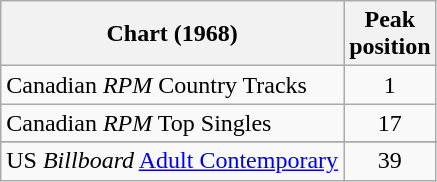<table class="wikitable sortable">
<tr>
<th>Chart (1968)</th>
<th>Peak<br>position</th>
</tr>
<tr>
<td>Canadian <em>RPM</em> Country Tracks</td>
<td style="text-align:center;">1</td>
</tr>
<tr>
<td>Canadian <em>RPM</em> Top Singles</td>
<td style="text-align:center;">17</td>
</tr>
<tr>
</tr>
<tr>
</tr>
<tr>
<td>US <em>Billboard</em> <a href='#'>Adult Contemporary</a></td>
<td align="center">39</td>
</tr>
</table>
